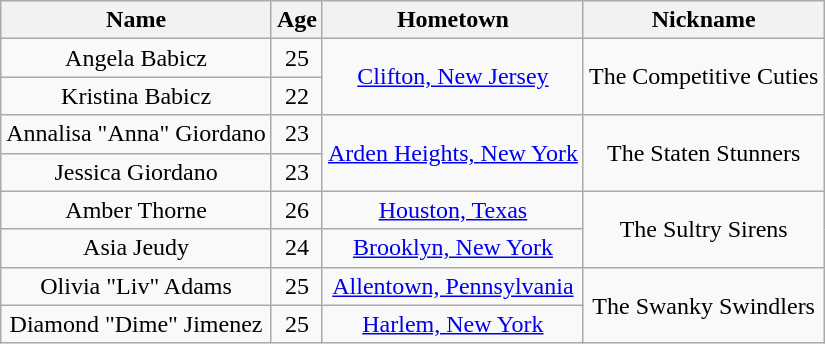<table class="wikitable sortable plainrowheaders" style="text-align:center;">
<tr>
<th scope="col">Name</th>
<th scope="col">Age</th>
<th scope="col">Hometown</th>
<th scope="col">Nickname</th>
</tr>
<tr>
<td scope="row">Angela Babicz</td>
<td>25</td>
<td rowspan="2"><a href='#'>Clifton, New Jersey</a></td>
<td rowspan="2">The Competitive Cuties</td>
</tr>
<tr>
<td scope="row">Kristina Babicz</td>
<td>22</td>
</tr>
<tr>
<td scope="row">Annalisa "Anna" Giordano</td>
<td>23</td>
<td rowspan="2"><a href='#'>Arden Heights, New York</a></td>
<td rowspan="2">The Staten Stunners</td>
</tr>
<tr>
<td scope="row">Jessica Giordano</td>
<td>23</td>
</tr>
<tr>
<td scope="row">Amber Thorne</td>
<td>26</td>
<td><a href='#'>Houston, Texas</a></td>
<td rowspan="2">The Sultry Sirens</td>
</tr>
<tr>
<td scope="row">Asia Jeudy</td>
<td>24</td>
<td><a href='#'>Brooklyn, New York</a></td>
</tr>
<tr>
<td scope="row">Olivia "Liv" Adams</td>
<td>25</td>
<td><a href='#'>Allentown, Pennsylvania</a></td>
<td rowspan="2">The Swanky Swindlers</td>
</tr>
<tr>
<td scope="row">Diamond "Dime" Jimenez</td>
<td>25</td>
<td><a href='#'>Harlem, New York</a></td>
</tr>
</table>
